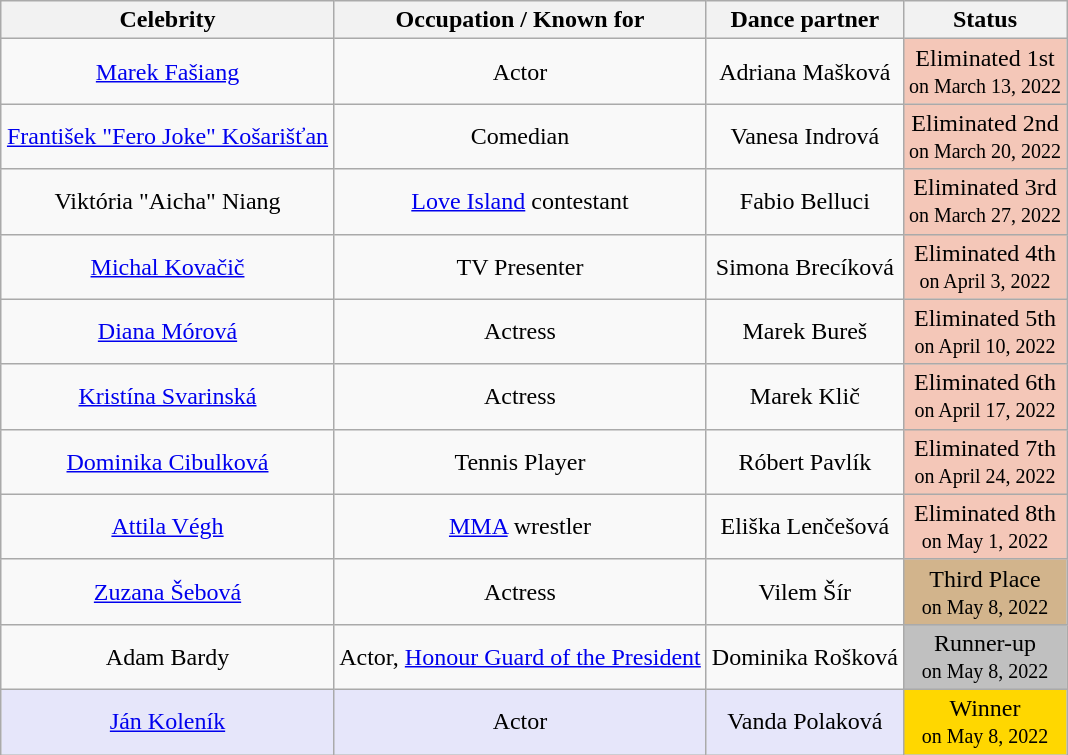<table class="wikitable" style="margin:auto; text-align:center">
<tr>
<th>Celebrity</th>
<th>Occupation / Known for</th>
<th>Dance partner</th>
<th>Status</th>
</tr>
<tr>
<td><a href='#'>Marek Fašiang</a></td>
<td>Actor</td>
<td>Adriana Mašková</td>
<td bgcolor="#F4C7B8">Eliminated 1st<br><small>on March 13, 2022</small></td>
</tr>
<tr>
<td><a href='#'>František "Fero Joke" Košarišťan</a></td>
<td>Comedian</td>
<td>Vanesa Indrová</td>
<td bgcolor="#F4C7B8">Eliminated 2nd<br><small>on March 20, 2022</small></td>
</tr>
<tr>
<td>Viktória "Aicha" Niang</td>
<td><a href='#'>Love Island</a> contestant</td>
<td>Fabio Belluci</td>
<td bgcolor="#F4C7B8">Eliminated 3rd<br><small>on March 27, 2022</small></td>
</tr>
<tr>
<td><a href='#'>Michal Kovačič</a></td>
<td>TV Presenter</td>
<td>Simona Brecíková<br></td>
<td bgcolor="#F4C7B8">Eliminated 4th<br><small>on April 3, 2022</small></td>
</tr>
<tr>
<td><a href='#'>Diana Mórová</a></td>
<td>Actress</td>
<td>Marek Bureš</td>
<td bgcolor="#F4C7B8">Eliminated 5th<br><small>on April 10, 2022</small></td>
</tr>
<tr>
<td><a href='#'>Kristína Svarinská</a></td>
<td>Actress</td>
<td>Marek Klič</td>
<td bgcolor="#F4C7B8">Eliminated 6th<br><small>on April 17, 2022</small></td>
</tr>
<tr>
<td><a href='#'>Dominika Cibulková</a></td>
<td>Tennis Player</td>
<td>Róbert Pavlík</td>
<td bgcolor="#F4C7B8">Eliminated 7th<br><small>on April 24, 2022</small></td>
</tr>
<tr>
<td><a href='#'>Attila Végh</a></td>
<td><a href='#'>MMA</a> wrestler</td>
<td>Eliška Lenčešová</td>
<td bgcolor="#F4C7B8">Eliminated 8th<br><small>on May 1, 2022</small></td>
</tr>
<tr>
<td><a href='#'>Zuzana Šebová</a></td>
<td>Actress</td>
<td>Vilem Šír</td>
<td bgcolor="tan">Third Place<br><small>on May 8, 2022</small></td>
</tr>
<tr>
<td>Adam Bardy</td>
<td>Actor, <a href='#'>Honour Guard of the President</a></td>
<td>Dominika Rošková</td>
<td bgcolor="silver">Runner-up<br><small>on May 8, 2022</small></td>
</tr>
<tr>
<td style="background:lavender;"><a href='#'>Ján Koleník</a></td>
<td style="background:lavender;">Actor</td>
<td style="background:lavender;">Vanda Polaková</td>
<td bgcolor="gold">Winner<br><small>on May 8, 2022</small></td>
</tr>
</table>
